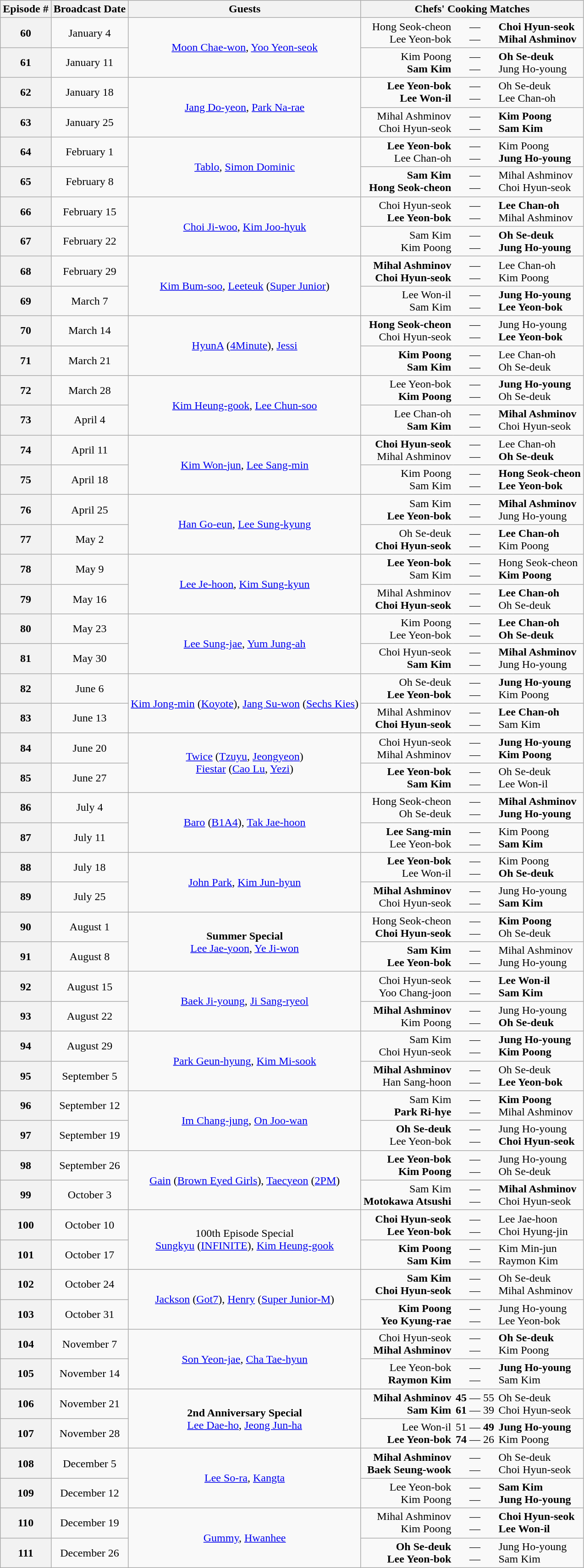<table class="wikitable" style="text-align:center;">
<tr>
<th>Episode #</th>
<th>Broadcast Date</th>
<th>Guests</th>
<th colspan=3>Chefs' Cooking Matches</th>
</tr>
<tr>
<th>60</th>
<td>January 4</td>
<td rowspan=2><a href='#'>Moon Chae-won</a>, <a href='#'>Yoo Yeon-seok</a></td>
<td style="text-align:right; border-right:none;">Hong Seok-cheon<br>Lee Yeon-bok</td>
<td style="border-left:none; border-right:none;">—<br>—</td>
<td style="text-align:left; border-left:none;"><strong>Choi Hyun-seok</strong><br><strong>Mihal Ashminov</strong></td>
</tr>
<tr>
<th>61</th>
<td>January 11</td>
<td style="text-align:right; border-right:none;">Kim Poong<br><strong>Sam Kim</strong></td>
<td style="border-left:none; border-right:none;">—<br>—</td>
<td style="text-align:left; border-left:none;"><strong>Oh Se-deuk</strong><br>Jung Ho-young</td>
</tr>
<tr>
<th>62</th>
<td>January 18</td>
<td rowspan=2><a href='#'>Jang Do-yeon</a>, <a href='#'>Park Na-rae</a></td>
<td style="text-align:right; border-right:none;"><strong>Lee Yeon-bok</strong><br><strong>Lee Won-il</strong></td>
<td style="border-left:none; border-right:none;">—<br>—</td>
<td style="text-align:left; border-left:none;">Oh Se-deuk<br>Lee Chan-oh</td>
</tr>
<tr>
<th>63</th>
<td>January 25</td>
<td style="text-align:right; border-right:none;">Mihal Ashminov<br>Choi Hyun-seok</td>
<td style="border-left:none; border-right:none;">—<br>—</td>
<td style="text-align:left; border-left:none;"><strong>Kim Poong</strong><br><strong>Sam Kim</strong></td>
</tr>
<tr>
<th>64</th>
<td>February 1</td>
<td rowspan=2><a href='#'>Tablo</a>, <a href='#'>Simon Dominic</a></td>
<td style="text-align:right; border-right:none;"><strong>Lee Yeon-bok</strong><br>Lee Chan-oh</td>
<td style="border-left:none; border-right:none;">—<br>—</td>
<td style="text-align:left; border-left:none;">Kim Poong<br><strong>Jung Ho-young</strong></td>
</tr>
<tr>
<th>65</th>
<td>February 8</td>
<td style="text-align:right; border-right:none;"><strong>Sam Kim</strong><br><strong>Hong Seok-cheon</strong></td>
<td style="border-left:none; border-right:none;">—<br>—</td>
<td style="text-align:left; border-left:none;">Mihal Ashminov<br>Choi Hyun-seok</td>
</tr>
<tr>
<th>66</th>
<td>February 15</td>
<td rowspan=2><a href='#'>Choi Ji-woo</a>, <a href='#'>Kim Joo-hyuk</a></td>
<td style="text-align:right; border-right:none;">Choi Hyun-seok<br><strong>Lee Yeon-bok</strong></td>
<td style="border-left:none; border-right:none;">—<br>—</td>
<td style="text-align:left; border-left:none;"><strong>Lee Chan-oh</strong><br>Mihal Ashminov</td>
</tr>
<tr>
<th>67</th>
<td>February 22</td>
<td style="text-align:right; border-right:none;">Sam Kim<br>Kim Poong</td>
<td style="border-left:none; border-right:none;">—<br>—</td>
<td style="text-align:left; border-left:none;"><strong>Oh Se-deuk</strong><br><strong>Jung Ho-young</strong></td>
</tr>
<tr>
<th>68</th>
<td>February 29</td>
<td rowspan=2><a href='#'>Kim Bum-soo</a>, <a href='#'>Leeteuk</a> (<a href='#'>Super Junior</a>)</td>
<td style="text-align:right; border-right:none;"><strong>Mihal Ashminov</strong><br><strong>Choi Hyun-seok</strong></td>
<td style="border-left:none; border-right:none;">—<br>—</td>
<td style="text-align:left; border-left:none;">Lee Chan-oh<br>Kim Poong</td>
</tr>
<tr>
<th>69</th>
<td>March 7</td>
<td style="text-align:right; border-right:none;">Lee Won-il<br>Sam Kim</td>
<td style="border-left:none; border-right:none;">—<br>—</td>
<td style="text-align:left; border-left:none;"><strong>Jung Ho-young</strong><br><strong>Lee Yeon-bok</strong></td>
</tr>
<tr>
<th>70</th>
<td>March 14</td>
<td rowspan=2><a href='#'>HyunA</a> (<a href='#'>4Minute</a>), <a href='#'>Jessi</a></td>
<td style="text-align:right; border-right:none;"><strong>Hong Seok-cheon</strong><br>Choi Hyun-seok</td>
<td style="border-left:none; border-right:none;">—<br>—</td>
<td style="text-align:left; border-left:none;">Jung Ho-young<br><strong>Lee Yeon-bok</strong></td>
</tr>
<tr>
<th>71</th>
<td>March 21</td>
<td style="text-align:right; border-right:none;"><strong>Kim Poong</strong><br><strong>Sam Kim</strong></td>
<td style="border-left:none; border-right:none;">—<br>—</td>
<td style="text-align:left; border-left:none;">Lee Chan-oh<br>Oh Se-deuk</td>
</tr>
<tr>
<th>72</th>
<td>March 28</td>
<td rowspan=2><a href='#'>Kim Heung-gook</a>, <a href='#'>Lee Chun-soo</a></td>
<td style="text-align:right; border-right:none;">Lee Yeon-bok<br><strong>Kim Poong</strong></td>
<td style="border-left:none; border-right:none;">—<br>—</td>
<td style="text-align:left; border-left:none;"><strong>Jung Ho-young</strong><br>Oh Se-deuk</td>
</tr>
<tr>
<th>73</th>
<td>April 4</td>
<td style="text-align:right; border-right:none;">Lee Chan-oh<br><strong>Sam Kim</strong></td>
<td style="border-left:none; border-right:none;">—<br>—</td>
<td style="text-align:left; border-left:none;"><strong>Mihal Ashminov</strong><br>Choi Hyun-seok</td>
</tr>
<tr>
<th>74</th>
<td>April 11</td>
<td rowspan=2><a href='#'>Kim Won-jun</a>, <a href='#'>Lee Sang-min</a></td>
<td style="text-align:right; border-right:none;"><strong>Choi Hyun-seok</strong><br>Mihal Ashminov</td>
<td style="border-left:none; border-right:none;">—<br>—</td>
<td style="text-align:left; border-left:none;">Lee Chan-oh<br><strong>Oh Se-deuk</strong></td>
</tr>
<tr>
<th>75</th>
<td>April 18</td>
<td style="text-align:right; border-right:none;">Kim Poong<br>Sam Kim</td>
<td style="border-left:none; border-right:none;">—<br>—</td>
<td style="text-align:left; border-left:none;"><strong>Hong Seok-cheon</strong><br><strong>Lee Yeon-bok</strong></td>
</tr>
<tr>
<th>76</th>
<td>April 25</td>
<td rowspan=2><a href='#'>Han Go-eun</a>, <a href='#'>Lee Sung-kyung</a></td>
<td style="text-align:right; border-right:none;">Sam Kim<br><strong>Lee Yeon-bok</strong></td>
<td style="border-left:none; border-right:none;">—<br>—</td>
<td style="text-align:left; border-left:none;"><strong>Mihal Ashminov</strong><br>Jung Ho-young</td>
</tr>
<tr>
<th>77</th>
<td>May 2</td>
<td style="text-align:right; border-right:none;">Oh Se-deuk<br><strong>Choi Hyun-seok</strong></td>
<td style="border-left:none; border-right:none;">—<br>—</td>
<td style="text-align:left; border-left:none;"><strong>Lee Chan-oh</strong><br>Kim Poong</td>
</tr>
<tr>
<th>78</th>
<td>May 9</td>
<td rowspan=2><a href='#'>Lee Je-hoon</a>, <a href='#'>Kim Sung-kyun</a></td>
<td style="text-align:right; border-right:none;"><strong>Lee Yeon-bok</strong><br>Sam Kim</td>
<td style="border-left:none; border-right:none;">—<br>—</td>
<td style="text-align:left; border-left:none;">Hong Seok-cheon<br><strong>Kim Poong</strong></td>
</tr>
<tr>
<th>79</th>
<td>May 16</td>
<td style="text-align:right; border-right:none;">Mihal Ashminov<br><strong>Choi Hyun-seok</strong></td>
<td style="border-left:none; border-right:none;">—<br>—</td>
<td style="text-align:left; border-left:none;"><strong>Lee Chan-oh</strong><br>Oh Se-deuk</td>
</tr>
<tr>
<th>80</th>
<td>May 23</td>
<td rowspan=2><a href='#'>Lee Sung-jae</a>, <a href='#'>Yum Jung-ah</a></td>
<td style="text-align:right; border-right:none;">Kim Poong<br>Lee Yeon-bok</td>
<td style="border-left:none; border-right:none;">—<br>—</td>
<td style="text-align:left; border-left:none;"><strong>Lee Chan-oh</strong><br><strong>Oh Se-deuk</strong></td>
</tr>
<tr>
<th>81</th>
<td>May 30</td>
<td style="text-align:right; border-right:none;">Choi Hyun-seok<br><strong>Sam Kim</strong></td>
<td style="border-left:none; border-right:none;">—<br>—</td>
<td style="text-align:left; border-left:none;"><strong>Mihal Ashminov</strong><br>Jung Ho-young</td>
</tr>
<tr>
<th>82</th>
<td>June 6</td>
<td rowspan=2><a href='#'>Kim Jong-min</a> (<a href='#'>Koyote</a>), <a href='#'>Jang Su-won</a> (<a href='#'>Sechs Kies</a>)</td>
<td style="text-align:right; border-right:none;">Oh Se-deuk<br><strong>Lee Yeon-bok</strong></td>
<td style="border-left:none; border-right:none;">—<br>—</td>
<td style="text-align:left; border-left:none;"><strong>Jung Ho-young</strong><br>Kim Poong</td>
</tr>
<tr>
<th>83</th>
<td>June 13</td>
<td style="text-align:right; border-right:none;">Mihal Ashminov<br><strong>Choi Hyun-seok</strong></td>
<td style="border-left:none; border-right:none;">—<br>—</td>
<td style="text-align:left; border-left:none;"><strong>Lee Chan-oh</strong><br>Sam Kim</td>
</tr>
<tr>
<th>84</th>
<td>June 20</td>
<td rowspan=2><a href='#'>Twice</a> (<a href='#'>Tzuyu</a>, <a href='#'>Jeongyeon</a>)<br><a href='#'>Fiestar</a> (<a href='#'>Cao Lu</a>, <a href='#'>Yezi</a>)</td>
<td style="text-align:right; border-right:none;">Choi Hyun-seok<br>Mihal Ashminov</td>
<td style="border-left:none; border-right:none;">—<br>—</td>
<td style="text-align:left; border-left:none;"><strong>Jung Ho-young</strong><br><strong>Kim Poong</strong></td>
</tr>
<tr>
<th>85</th>
<td>June 27</td>
<td style="text-align:right; border-right:none;"><strong>Lee Yeon-bok</strong><br><strong>Sam Kim</strong></td>
<td style="border-left:none; border-right:none;">—<br>—</td>
<td style="text-align:left; border-left:none;">Oh Se-deuk<br>Lee Won-il</td>
</tr>
<tr>
<th>86</th>
<td>July 4</td>
<td rowspan=2><a href='#'>Baro</a> (<a href='#'>B1A4</a>), <a href='#'>Tak Jae-hoon</a></td>
<td style="text-align:right; border-right:none;">Hong Seok-cheon<br>Oh Se-deuk</td>
<td style="border-left:none; border-right:none;">—<br>—</td>
<td style="text-align:left; border-left:none;"><strong>Mihal Ashminov</strong><br><strong>Jung Ho-young</strong></td>
</tr>
<tr>
<th>87</th>
<td>July 11</td>
<td style="text-align:right; border-right:none;"><strong>Lee Sang-min</strong><br>Lee Yeon-bok</td>
<td style="border-left:none; border-right:none;">—<br>—</td>
<td style="text-align:left; border-left:none;">Kim Poong<br><strong>Sam Kim</strong></td>
</tr>
<tr>
<th>88</th>
<td>July 18</td>
<td rowspan=2><a href='#'>John Park</a>, <a href='#'>Kim Jun-hyun</a></td>
<td style="text-align:right; border-right:none;"><strong>Lee Yeon-bok</strong><br>Lee Won-il</td>
<td style="border-left:none; border-right:none;">—<br>—</td>
<td style="text-align:left; border-left:none;">Kim Poong<br><strong>Oh Se-deuk</strong></td>
</tr>
<tr>
<th>89</th>
<td>July 25</td>
<td style="text-align:right; border-right:none;"><strong>Mihal Ashminov</strong><br>Choi Hyun-seok</td>
<td style="border-left:none; border-right:none;">—<br>—</td>
<td style="text-align:left; border-left:none;">Jung Ho-young<br><strong>Sam Kim</strong></td>
</tr>
<tr>
<th>90</th>
<td>August 1</td>
<td rowspan=2><strong>Summer Special</strong><br><a href='#'>Lee Jae-yoon</a>, <a href='#'>Ye Ji-won</a></td>
<td style="text-align:right; border-right:none;">Hong Seok-cheon<br><strong>Choi Hyun-seok</strong></td>
<td style="border-left:none; border-right:none;">—<br>—</td>
<td style="text-align:left; border-left:none;"><strong>Kim Poong</strong><br>Oh Se-deuk</td>
</tr>
<tr>
<th>91</th>
<td>August 8</td>
<td style="text-align:right; border-right:none;"><strong>Sam Kim</strong><br><strong>Lee Yeon-bok</strong></td>
<td style="border-left:none; border-right:none;">—<br>—</td>
<td style="text-align:left; border-left:none;">Mihal Ashminov<br>Jung Ho-young</td>
</tr>
<tr>
<th>92</th>
<td>August 15</td>
<td rowspan=2><a href='#'>Baek Ji-young</a>, <a href='#'>Ji Sang-ryeol</a></td>
<td style="text-align:right; border-right:none;">Choi Hyun-seok<br>Yoo Chang-joon</td>
<td style="border-left:none; border-right:none;">—<br>—</td>
<td style="text-align:left; border-left:none;"><strong>Lee Won-il</strong><br><strong>Sam Kim</strong></td>
</tr>
<tr>
<th>93</th>
<td>August 22</td>
<td style="text-align:right; border-right:none;"><strong>Mihal Ashminov</strong><br>Kim Poong</td>
<td style="border-left:none; border-right:none;">—<br>—</td>
<td style="text-align:left; border-left:none;">Jung Ho-young<br><strong>Oh Se-deuk</strong></td>
</tr>
<tr>
<th>94</th>
<td>August 29</td>
<td rowspan=2><a href='#'>Park Geun-hyung</a>, <a href='#'>Kim Mi-sook</a></td>
<td style="text-align:right; border-right:none;">Sam Kim<br>Choi Hyun-seok</td>
<td style="border-left:none; border-right:none;">—<br>—</td>
<td style="text-align:left; border-left:none;"><strong>Jung Ho-young</strong><br><strong>Kim Poong</strong></td>
</tr>
<tr>
<th>95</th>
<td>September 5</td>
<td style="text-align:right; border-right:none;"><strong>Mihal Ashminov</strong><br>Han Sang-hoon</td>
<td style="border-left:none; border-right:none;">—<br>—</td>
<td style="text-align:left; border-left:none;">Oh Se-deuk<br><strong>Lee Yeon-bok</strong></td>
</tr>
<tr>
<th>96</th>
<td>September 12</td>
<td rowspan=2><a href='#'>Im Chang-jung</a>, <a href='#'>On Joo-wan</a></td>
<td style="text-align:right; border-right:none;">Sam Kim<br><strong>Park Ri-hye</strong></td>
<td style="border-left:none; border-right:none;">—<br>—</td>
<td style="text-align:left; border-left:none;"><strong>Kim Poong</strong><br>Mihal Ashminov</td>
</tr>
<tr>
<th>97</th>
<td>September 19</td>
<td style="text-align:right; border-right:none;"><strong>Oh Se-deuk</strong><br>Lee Yeon-bok</td>
<td style="border-left:none; border-right:none;">—<br>—</td>
<td style="text-align:left; border-left:none;">Jung Ho-young<br><strong>Choi Hyun-seok</strong></td>
</tr>
<tr>
<th>98</th>
<td>September 26</td>
<td rowspan=2><a href='#'>Gain</a> (<a href='#'>Brown Eyed Girls</a>), <a href='#'>Taecyeon</a> (<a href='#'>2PM</a>)</td>
<td style="text-align:right; border-right:none;"><strong>Lee Yeon-bok</strong><br><strong>Kim Poong</strong></td>
<td style="border-left:none; border-right:none;">—<br>—</td>
<td style="text-align:left; border-left:none;">Jung Ho-young<br>Oh Se-deuk</td>
</tr>
<tr>
<th>99</th>
<td>October 3</td>
<td style="text-align:right; border-right:none;">Sam Kim<br><strong>Motokawa Atsushi</strong></td>
<td style="border-left:none; border-right:none;">—<br>—</td>
<td style="text-align:left; border-left:none;"><strong>Mihal Ashminov</strong><br>Choi Hyun-seok</td>
</tr>
<tr>
<th>100</th>
<td>October 10</td>
<td rowspan=2>100th Episode Special<br><a href='#'>Sungkyu</a> (<a href='#'>INFINITE</a>), <a href='#'>Kim Heung-gook</a></td>
<td style="text-align:right; border-right:none;"><strong>Choi Hyun-seok</strong><br><strong>Lee Yeon-bok</strong></td>
<td style="border-left:none; border-right:none;">—<br>—</td>
<td style="text-align:left; border-left:none;">Lee Jae-hoon<br>Choi Hyung-jin</td>
</tr>
<tr>
<th>101</th>
<td>October 17</td>
<td style="text-align:right; border-right:none;"><strong>Kim Poong</strong><br><strong>Sam Kim</strong></td>
<td style="border-left:none; border-right:none;">—<br>—</td>
<td style="text-align:left; border-left:none;">Kim Min-jun<br>Raymon Kim</td>
</tr>
<tr>
<th>102</th>
<td>October 24</td>
<td rowspan=2><a href='#'>Jackson</a> (<a href='#'>Got7</a>), <a href='#'>Henry</a> (<a href='#'>Super Junior-M</a>)</td>
<td style="text-align:right; border-right:none;"><strong>Sam Kim</strong><br><strong>Choi Hyun-seok</strong></td>
<td style="border-left:none; border-right:none;">—<br>—</td>
<td style="text-align:left; border-left:none;">Oh Se-deuk<br>Mihal Ashminov</td>
</tr>
<tr>
<th>103</th>
<td>October 31</td>
<td style="text-align:right; border-right:none;"><strong>Kim Poong</strong><br><strong>Yeo Kyung-rae</strong></td>
<td style="border-left:none; border-right:none;">—<br>—</td>
<td style="text-align:left; border-left:none;">Jung Ho-young<br>Lee Yeon-bok</td>
</tr>
<tr>
<th>104</th>
<td>November 7</td>
<td rowspan=2><a href='#'>Son Yeon-jae</a>, <a href='#'>Cha Tae-hyun</a></td>
<td style="text-align:right; border-right:none;">Choi Hyun-seok<br><strong>Mihal Ashminov</strong></td>
<td style="border-left:none; border-right:none;">—<br>—</td>
<td style="text-align:left; border-left:none;"><strong>Oh Se-deuk</strong><br>Kim Poong</td>
</tr>
<tr>
<th>105</th>
<td>November 14</td>
<td style="text-align:right; border-right:none;">Lee Yeon-bok<br><strong>Raymon Kim</strong></td>
<td style="border-left:none; border-right:none;">—<br>—</td>
<td style="text-align:left; border-left:none;"><strong>Jung Ho-young</strong><br>Sam Kim</td>
</tr>
<tr>
<th>106</th>
<td>November 21</td>
<td rowspan=2><strong>2nd Anniversary Special</strong><br><a href='#'>Lee Dae-ho</a>, <a href='#'>Jeong Jun-ha</a></td>
<td style="text-align:right; border-right:none;"><strong>Mihal Ashminov</strong><br><strong>Sam Kim</strong></td>
<td style="border-left:none; border-right:none;"><strong>45</strong> — 55<br><strong>61</strong> — 39</td>
<td style="text-align:left; border-left:none;">Oh Se-deuk<br>Choi Hyun-seok</td>
</tr>
<tr>
<th>107</th>
<td>November 28</td>
<td style="text-align:right; border-right:none;">Lee Won-il<br><strong>Lee Yeon-bok</strong></td>
<td style="border-left:none; border-right:none;">51 — <strong>49</strong><br><strong>74</strong> — 26</td>
<td style="text-align:left; border-left:none;"><strong>Jung Ho-young</strong><br>Kim Poong</td>
</tr>
<tr>
<th>108</th>
<td>December 5</td>
<td rowspan=2><a href='#'>Lee So-ra</a>, <a href='#'>Kangta</a></td>
<td style="text-align:right; border-right:none;"><strong>Mihal Ashminov</strong><br><strong>Baek Seung-wook</strong></td>
<td style="border-left:none; border-right:none;">—<br>—</td>
<td style="text-align:left; border-left:none;">Oh Se-deuk<br>Choi Hyun-seok</td>
</tr>
<tr>
<th>109</th>
<td>December 12</td>
<td style="text-align:right; border-right:none;">Lee Yeon-bok<br>Kim Poong</td>
<td style="border-left:none; border-right:none;">—<br>—</td>
<td style="text-align:left; border-left:none;"><strong>Sam Kim</strong><br><strong>Jung Ho-young</strong></td>
</tr>
<tr>
<th>110</th>
<td>December 19</td>
<td rowspan=2><a href='#'>Gummy</a>, <a href='#'>Hwanhee</a></td>
<td style="text-align:right; border-right:none;">Mihal Ashminov<br>Kim Poong</td>
<td style="border-left:none; border-right:none;">—<br>—</td>
<td style="text-align:left; border-left:none;"><strong>Choi Hyun-seok</strong><br><strong>Lee Won-il</strong></td>
</tr>
<tr>
<th>111</th>
<td>December 26</td>
<td style="text-align:right; border-right:none;"><strong>Oh Se-deuk</strong><br><strong>Lee Yeon-bok</strong></td>
<td style="border-left:none; border-right:none;">—<br>—</td>
<td style="text-align:left; border-left:none;">Jung Ho-young<br>Sam Kim</td>
</tr>
</table>
